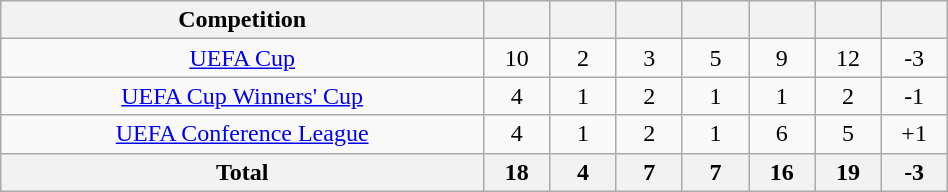<table class="wikitable unsortable" style="text-align:center" width="50%">
<tr>
<th>Competition</th>
<th></th>
<th></th>
<th></th>
<th></th>
<th></th>
<th></th>
<th></th>
</tr>
<tr>
<td><a href='#'>UEFA Cup</a></td>
<td width="7%">10</td>
<td width="7%">2</td>
<td width="7%">3</td>
<td width="7%">5</td>
<td width="7%">9</td>
<td width="7%">12</td>
<td width="7%">-3</td>
</tr>
<tr>
<td><a href='#'>UEFA Cup Winners' Cup</a></td>
<td>4</td>
<td>1</td>
<td>2</td>
<td>1</td>
<td>1</td>
<td>2</td>
<td>-1</td>
</tr>
<tr>
<td><a href='#'>UEFA Conference League</a></td>
<td>4</td>
<td>1</td>
<td>2</td>
<td>1</td>
<td>6</td>
<td>5</td>
<td>+1</td>
</tr>
<tr>
<th>Total</th>
<th>18</th>
<th>4</th>
<th>7</th>
<th>7</th>
<th>16</th>
<th>19</th>
<th>-3</th>
</tr>
</table>
